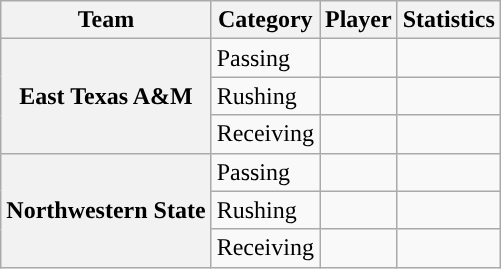<table class="wikitable" style="float:right">
<tr>
<th>Team</th>
<th>Category</th>
<th>Player</th>
<th>Statistics</th>
</tr>
<tr>
<th rowspan=3>East Texas A&M</th>
<td>Passing</td>
<td></td>
<td></td>
</tr>
<tr>
<td>Rushing</td>
<td></td>
<td></td>
</tr>
<tr>
<td>Receiving</td>
<td></td>
<td></td>
</tr>
<tr>
<th rowspan=3>Northwestern State</th>
<td>Passing</td>
<td></td>
<td></td>
</tr>
<tr>
<td>Rushing</td>
<td></td>
<td></td>
</tr>
<tr>
<td>Receiving</td>
<td></td>
<td></td>
</tr>
</table>
